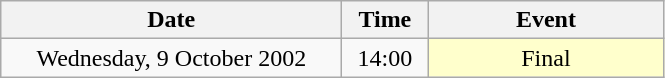<table class = "wikitable" style="text-align:center;">
<tr>
<th width=220>Date</th>
<th width=50>Time</th>
<th width=150>Event</th>
</tr>
<tr>
<td>Wednesday, 9 October 2002</td>
<td>14:00</td>
<td bgcolor=ffffcc>Final</td>
</tr>
</table>
